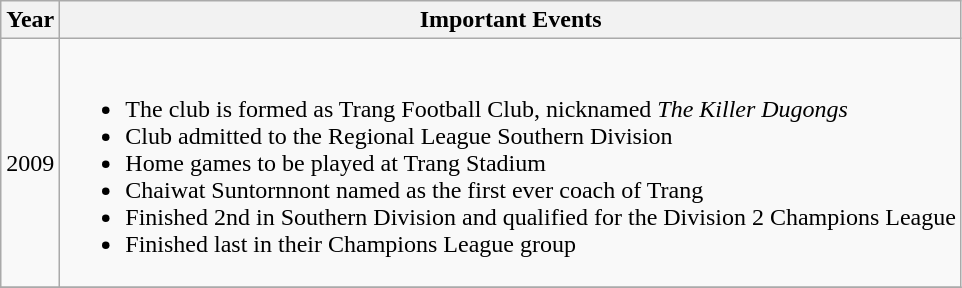<table class="wikitable">
<tr>
<th>Year</th>
<th>Important Events</th>
</tr>
<tr>
<td>2009</td>
<td><br><ul><li>The club is formed as Trang Football Club, nicknamed <em>The Killer Dugongs</em></li><li>Club admitted to the Regional League Southern Division</li><li>Home games to be played at Trang Stadium</li><li>Chaiwat Suntornnont named as the first ever coach of Trang</li><li>Finished 2nd in Southern Division and qualified for the Division 2 Champions League</li><li>Finished last in their Champions League group</li></ul></td>
</tr>
<tr>
</tr>
</table>
